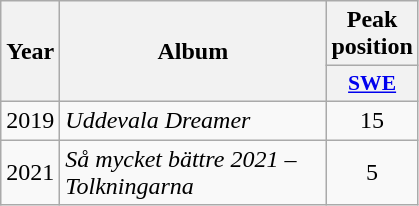<table class="wikitable">
<tr>
<th align="center" rowspan="2" width="10">Year</th>
<th align="center" rowspan="2" width="170">Album</th>
<th align="center" colspan="1" width="20">Peak position</th>
</tr>
<tr>
<th scope="col" style="width:3em;font-size:90%;"><a href='#'>SWE</a><br></th>
</tr>
<tr>
<td style="text-align:center;">2019</td>
<td><em>Uddevala Dreamer</em></td>
<td style="text-align:center;">15</td>
</tr>
<tr>
<td style="text-align:center;">2021</td>
<td><em>Så mycket bättre 2021 – Tolkningarna</em></td>
<td style="text-align:center;">5</td>
</tr>
</table>
